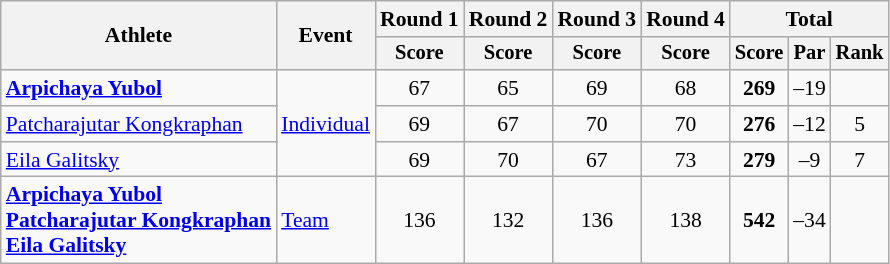<table class=wikitable style="font-size:90%;">
<tr>
<th rowspan=2>Athlete</th>
<th rowspan=2>Event</th>
<th>Round 1</th>
<th>Round 2</th>
<th>Round 3</th>
<th>Round 4</th>
<th colspan=3>Total</th>
</tr>
<tr style="font-size:95%">
<th>Score</th>
<th>Score</th>
<th>Score</th>
<th>Score</th>
<th>Score</th>
<th>Par</th>
<th>Rank</th>
</tr>
<tr align=center>
<td align=left><strong><a href='#'>Arpichaya Yubol</a></strong></td>
<td align=left rowspan=3><a href='#'>Individual</a></td>
<td>67</td>
<td>65</td>
<td>69</td>
<td>68</td>
<td><strong>269</strong></td>
<td>–19</td>
<td></td>
</tr>
<tr align=center>
<td align=left><a href='#'>Patcharajutar Kongkraphan</a></td>
<td>69</td>
<td>67</td>
<td>70</td>
<td>70</td>
<td><strong>276</strong></td>
<td>–12</td>
<td>5</td>
</tr>
<tr align=center>
<td align=left><a href='#'>Eila Galitsky</a></td>
<td>69</td>
<td>70</td>
<td>67</td>
<td>73</td>
<td><strong>279</strong></td>
<td>–9</td>
<td>7</td>
</tr>
<tr align=center>
<td align=left><strong><a href='#'>Arpichaya Yubol</a><br><a href='#'>Patcharajutar Kongkraphan</a><br><a href='#'>Eila Galitsky</a></strong></td>
<td align=left><a href='#'>Team</a></td>
<td>136</td>
<td>132</td>
<td>136</td>
<td>138</td>
<td><strong>542</strong></td>
<td>–34</td>
<td></td>
</tr>
</table>
